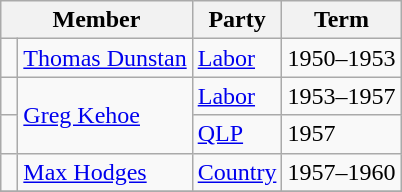<table class="wikitable">
<tr>
<th colspan="2">Member</th>
<th>Party</th>
<th>Term</th>
</tr>
<tr>
<td> </td>
<td><a href='#'>Thomas Dunstan</a></td>
<td><a href='#'>Labor</a></td>
<td>1950–1953</td>
</tr>
<tr>
<td> </td>
<td rowspan=2><a href='#'>Greg Kehoe</a></td>
<td><a href='#'>Labor</a></td>
<td>1953–1957</td>
</tr>
<tr>
<td> </td>
<td><a href='#'>QLP</a></td>
<td>1957</td>
</tr>
<tr>
<td> </td>
<td><a href='#'>Max Hodges</a></td>
<td><a href='#'>Country</a></td>
<td>1957–1960</td>
</tr>
<tr>
</tr>
</table>
